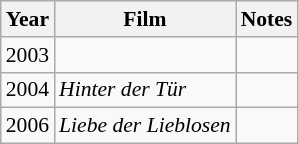<table class="wikitable" style="font-size: 90%;">
<tr>
<th>Year</th>
<th>Film</th>
<th>Notes</th>
</tr>
<tr>
<td>2003</td>
<td><em></em></td>
<td></td>
</tr>
<tr>
<td>2004</td>
<td><em>Hinter der Tür</em></td>
<td></td>
</tr>
<tr>
<td>2006</td>
<td><em>Liebe der Lieblosen</em></td>
<td></td>
</tr>
</table>
